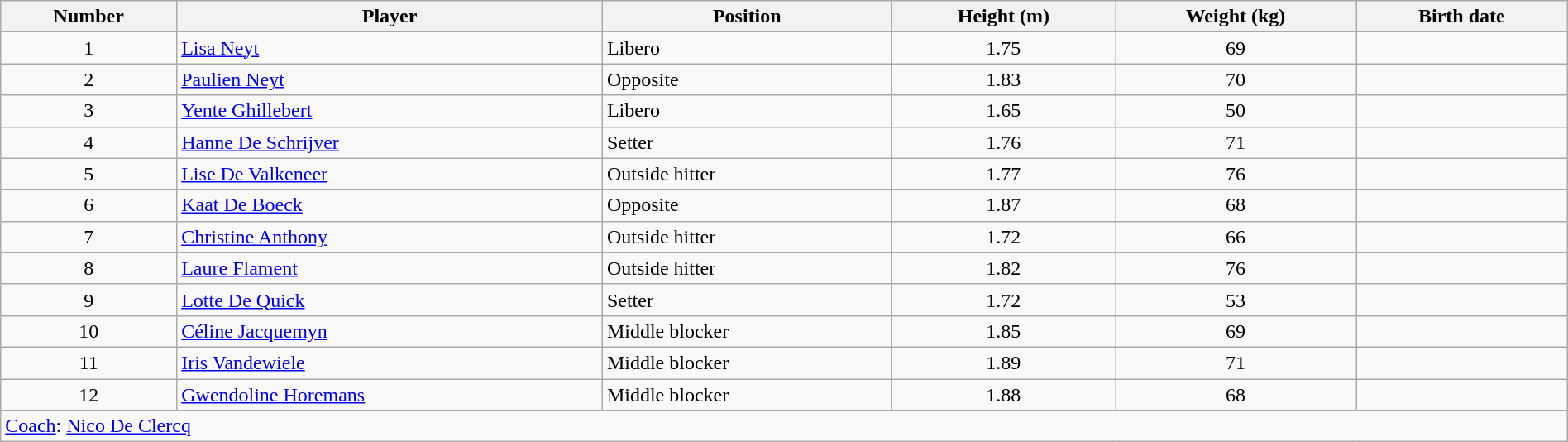<table class="wikitable" style="width:100%;">
<tr>
<th>Number</th>
<th>Player</th>
<th>Position</th>
<th>Height (m)</th>
<th>Weight (kg)</th>
<th>Birth date</th>
</tr>
<tr>
<td align=center>1</td>
<td> <a href='#'>Lisa Neyt</a></td>
<td>Libero</td>
<td align=center>1.75</td>
<td align=center>69</td>
<td></td>
</tr>
<tr>
<td align=center>2</td>
<td> <a href='#'>Paulien Neyt</a></td>
<td>Opposite</td>
<td align=center>1.83</td>
<td align=center>70</td>
<td></td>
</tr>
<tr>
<td align=center>3</td>
<td> <a href='#'>Yente Ghillebert</a></td>
<td>Libero</td>
<td align=center>1.65</td>
<td align=center>50</td>
<td></td>
</tr>
<tr>
<td align=center>4</td>
<td> <a href='#'>Hanne De Schrijver</a></td>
<td>Setter</td>
<td align=center>1.76</td>
<td align=center>71</td>
<td></td>
</tr>
<tr>
<td align=center>5</td>
<td> <a href='#'>Lise De Valkeneer</a></td>
<td>Outside hitter</td>
<td align=center>1.77</td>
<td align=center>76</td>
<td></td>
</tr>
<tr>
<td align=center>6</td>
<td> <a href='#'>Kaat De Boeck</a></td>
<td>Opposite</td>
<td align=center>1.87</td>
<td align=center>68</td>
<td></td>
</tr>
<tr>
<td align=center>7</td>
<td> <a href='#'>Christine Anthony</a></td>
<td>Outside hitter</td>
<td align=center>1.72</td>
<td align=center>66</td>
<td></td>
</tr>
<tr>
<td align=center>8</td>
<td> <a href='#'>Laure Flament</a></td>
<td>Outside hitter</td>
<td align=center>1.82</td>
<td align=center>76</td>
<td></td>
</tr>
<tr>
<td align=center>9</td>
<td> <a href='#'>Lotte De Quick</a></td>
<td>Setter</td>
<td align=center>1.72</td>
<td align=center>53</td>
<td></td>
</tr>
<tr>
<td align=center>10</td>
<td> <a href='#'>Céline Jacquemyn</a></td>
<td>Middle blocker</td>
<td align=center>1.85</td>
<td align=center>69</td>
<td></td>
</tr>
<tr>
<td align=center>11</td>
<td> <a href='#'>Iris Vandewiele</a></td>
<td>Middle blocker</td>
<td align=center>1.89</td>
<td align=center>71</td>
<td></td>
</tr>
<tr>
<td align=center>12</td>
<td> <a href='#'>Gwendoline Horemans</a></td>
<td>Middle blocker</td>
<td align=center>1.88</td>
<td align=center>68</td>
<td></td>
</tr>
<tr>
<td colspan=6><a href='#'>Coach</a>:  <a href='#'>Nico De Clercq</a></td>
</tr>
</table>
